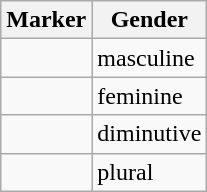<table class="wikitable">
<tr>
<th>Marker</th>
<th>Gender</th>
</tr>
<tr>
<td></td>
<td>masculine</td>
</tr>
<tr>
<td></td>
<td>feminine</td>
</tr>
<tr>
<td></td>
<td>diminutive</td>
</tr>
<tr>
<td></td>
<td>plural</td>
</tr>
</table>
